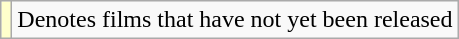<table class="wikitable">
<tr>
<td style="background:#ffc;"></td>
<td>Denotes films that have not yet been released</td>
</tr>
</table>
